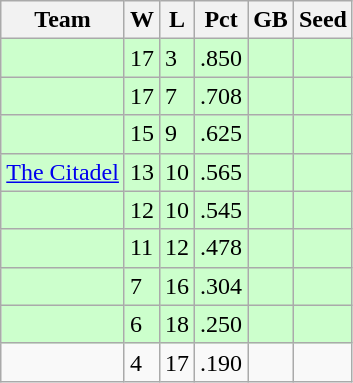<table class="wikitable">
<tr>
<th>Team</th>
<th>W</th>
<th>L</th>
<th>Pct</th>
<th>GB</th>
<th>Seed</th>
</tr>
<tr bgcolor="#ccffcc">
<td></td>
<td>17</td>
<td>3</td>
<td>.850</td>
<td></td>
<td></td>
</tr>
<tr bgcolor="#ccffcc">
<td></td>
<td>17</td>
<td>7</td>
<td>.708</td>
<td></td>
<td></td>
</tr>
<tr bgcolor="#ccffcc">
<td></td>
<td>15</td>
<td>9</td>
<td>.625</td>
<td></td>
<td></td>
</tr>
<tr bgcolor="#ccffcc">
<td><a href='#'>The Citadel</a></td>
<td>13</td>
<td>10</td>
<td>.565</td>
<td></td>
<td></td>
</tr>
<tr bgcolor="#ccffcc">
<td></td>
<td>12</td>
<td>10</td>
<td>.545</td>
<td></td>
<td></td>
</tr>
<tr bgcolor="#ccffcc">
<td></td>
<td>11</td>
<td>12</td>
<td>.478</td>
<td></td>
<td></td>
</tr>
<tr bgcolor="#ccffcc">
<td></td>
<td>7</td>
<td>16</td>
<td>.304</td>
<td></td>
<td></td>
</tr>
<tr bgcolor="#ccffcc">
<td></td>
<td>6</td>
<td>18</td>
<td>.250</td>
<td></td>
<td></td>
</tr>
<tr>
<td></td>
<td>4</td>
<td>17</td>
<td>.190</td>
<td></td>
<td></td>
</tr>
</table>
